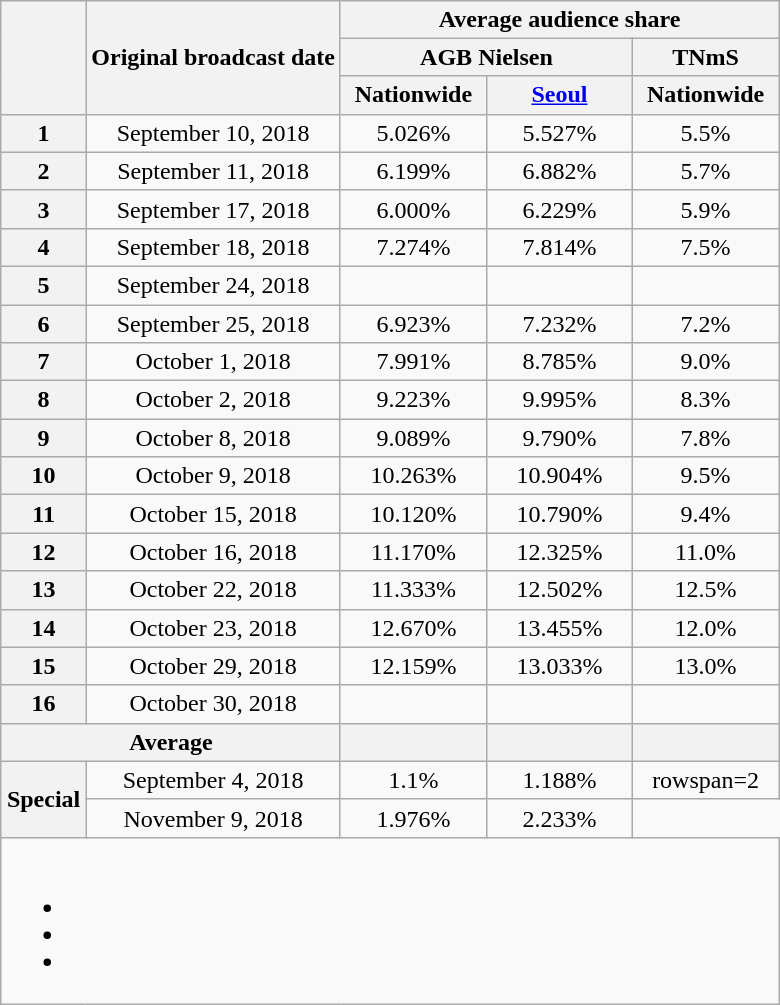<table class="wikitable" style="text-align:center;max-width:550px; margin-left: auto; margin-right: auto; border: none;">
<tr>
</tr>
<tr>
<th rowspan="3"></th>
<th rowspan="3">Original broadcast date</th>
<th colspan="4">Average audience share</th>
</tr>
<tr>
<th colspan="2">AGB Nielsen</th>
<th>TNmS</th>
</tr>
<tr>
<th width="90">Nationwide</th>
<th width="90"><a href='#'>Seoul</a></th>
<th width="90">Nationwide</th>
</tr>
<tr>
<th>1</th>
<td>September 10, 2018</td>
<td>5.026%</td>
<td>5.527%</td>
<td>5.5%</td>
</tr>
<tr>
<th>2</th>
<td>September 11, 2018</td>
<td>6.199%</td>
<td>6.882%</td>
<td>5.7%</td>
</tr>
<tr>
<th>3</th>
<td>September 17, 2018</td>
<td>6.000%</td>
<td>6.229%</td>
<td>5.9%</td>
</tr>
<tr>
<th>4</th>
<td>September 18, 2018</td>
<td>7.274%</td>
<td>7.814%</td>
<td>7.5%</td>
</tr>
<tr>
<th>5</th>
<td>September 24, 2018</td>
<td></td>
<td></td>
<td></td>
</tr>
<tr>
<th>6</th>
<td>September 25, 2018</td>
<td>6.923%</td>
<td>7.232%</td>
<td>7.2%</td>
</tr>
<tr>
<th>7</th>
<td>October 1, 2018</td>
<td>7.991%</td>
<td>8.785%</td>
<td>9.0%</td>
</tr>
<tr>
<th>8</th>
<td>October 2, 2018</td>
<td>9.223%</td>
<td>9.995%</td>
<td>8.3%</td>
</tr>
<tr>
<th>9</th>
<td>October 8, 2018</td>
<td>9.089%</td>
<td>9.790%</td>
<td>7.8%</td>
</tr>
<tr>
<th>10</th>
<td>October 9, 2018</td>
<td>10.263%</td>
<td>10.904%</td>
<td>9.5%</td>
</tr>
<tr>
<th>11</th>
<td>October 15, 2018</td>
<td>10.120%</td>
<td>10.790%</td>
<td>9.4%</td>
</tr>
<tr>
<th>12</th>
<td>October 16, 2018</td>
<td>11.170%</td>
<td>12.325%</td>
<td>11.0%</td>
</tr>
<tr>
<th>13</th>
<td>October 22, 2018</td>
<td>11.333%</td>
<td>12.502%</td>
<td>12.5%</td>
</tr>
<tr>
<th>14</th>
<td>October 23, 2018</td>
<td>12.670%</td>
<td>13.455%</td>
<td>12.0%</td>
</tr>
<tr>
<th>15</th>
<td>October 29, 2018</td>
<td>12.159%</td>
<td>13.033%</td>
<td>13.0%</td>
</tr>
<tr>
<th>16</th>
<td>October 30, 2018</td>
<td></td>
<td></td>
<td></td>
</tr>
<tr>
<th colspan="2">Average</th>
<th></th>
<th></th>
<th></th>
</tr>
<tr>
<th rowspan="2">Special</th>
<td>September 4, 2018</td>
<td>1.1%</td>
<td>1.188%</td>
<td>rowspan=2 </td>
</tr>
<tr>
<td>November 9, 2018</td>
<td>1.976%</td>
<td>2.233%</td>
</tr>
<tr>
<td colspan="6"><br><ul><li></li><li></li><li></li></ul></td>
</tr>
</table>
